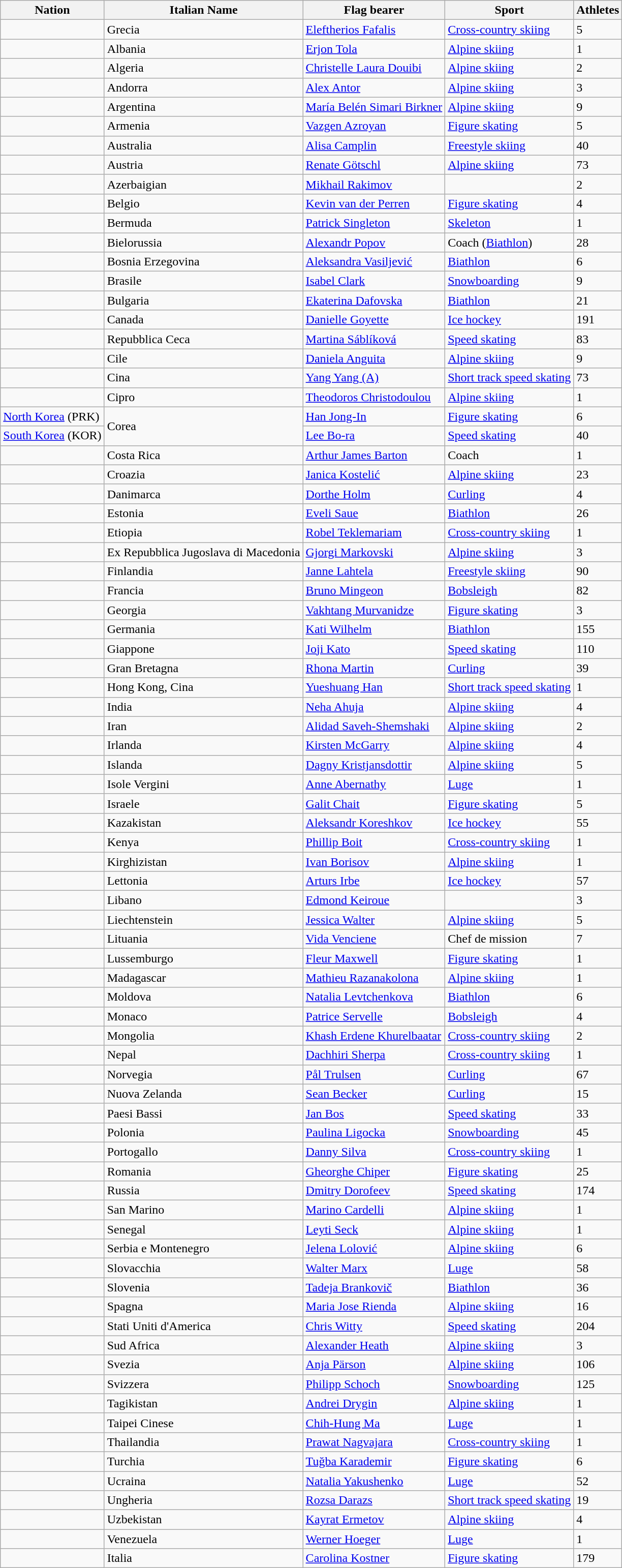<table class="sortable wikitable">
<tr>
<th>Nation</th>
<th>Italian Name</th>
<th>Flag bearer</th>
<th>Sport</th>
<th>Athletes</th>
</tr>
<tr>
<td></td>
<td>Grecia</td>
<td><a href='#'>Eleftherios Fafalis</a></td>
<td><a href='#'>Cross-country skiing</a></td>
<td>5</td>
</tr>
<tr>
<td></td>
<td>Albania</td>
<td><a href='#'>Erjon Tola</a></td>
<td><a href='#'>Alpine skiing</a></td>
<td>1</td>
</tr>
<tr>
<td></td>
<td>Algeria</td>
<td><a href='#'>Christelle Laura Douibi</a></td>
<td><a href='#'>Alpine skiing</a></td>
<td>2</td>
</tr>
<tr>
<td></td>
<td>Andorra</td>
<td><a href='#'>Alex Antor</a></td>
<td><a href='#'>Alpine skiing</a></td>
<td>3</td>
</tr>
<tr>
<td></td>
<td>Argentina</td>
<td><a href='#'>María Belén Simari Birkner</a></td>
<td><a href='#'>Alpine skiing</a></td>
<td>9</td>
</tr>
<tr>
<td></td>
<td>Armenia</td>
<td><a href='#'>Vazgen Azroyan</a></td>
<td><a href='#'>Figure skating</a></td>
<td>5</td>
</tr>
<tr>
<td></td>
<td>Australia</td>
<td><a href='#'>Alisa Camplin</a></td>
<td><a href='#'>Freestyle skiing</a></td>
<td>40</td>
</tr>
<tr>
<td></td>
<td>Austria</td>
<td><a href='#'>Renate Götschl</a></td>
<td><a href='#'>Alpine skiing</a></td>
<td>73</td>
</tr>
<tr>
<td></td>
<td>Azerbaigian</td>
<td><a href='#'>Mikhail Rakimov</a></td>
<td></td>
<td>2</td>
</tr>
<tr>
<td></td>
<td>Belgio</td>
<td><a href='#'>Kevin van der Perren</a></td>
<td><a href='#'>Figure skating</a></td>
<td>4</td>
</tr>
<tr>
<td></td>
<td>Bermuda</td>
<td><a href='#'>Patrick Singleton</a></td>
<td><a href='#'>Skeleton</a></td>
<td>1</td>
</tr>
<tr>
<td></td>
<td>Bielorussia</td>
<td><a href='#'>Alexandr Popov</a></td>
<td>Coach (<a href='#'>Biathlon</a>)</td>
<td>28</td>
</tr>
<tr>
<td></td>
<td>Bosnia Erzegovina</td>
<td><a href='#'>Aleksandra Vasiljević</a></td>
<td><a href='#'>Biathlon</a></td>
<td>6</td>
</tr>
<tr>
<td></td>
<td>Brasile</td>
<td><a href='#'>Isabel Clark</a></td>
<td><a href='#'>Snowboarding</a></td>
<td>9</td>
</tr>
<tr>
<td></td>
<td>Bulgaria</td>
<td><a href='#'>Ekaterina Dafovska</a></td>
<td><a href='#'>Biathlon</a></td>
<td>21</td>
</tr>
<tr>
<td></td>
<td>Canada</td>
<td><a href='#'>Danielle Goyette</a></td>
<td><a href='#'>Ice hockey</a></td>
<td>191</td>
</tr>
<tr>
<td></td>
<td>Repubblica Ceca</td>
<td><a href='#'>Martina Sáblíková</a></td>
<td><a href='#'>Speed skating</a></td>
<td>83</td>
</tr>
<tr>
<td></td>
<td>Cile</td>
<td><a href='#'>Daniela Anguita</a></td>
<td><a href='#'>Alpine skiing</a></td>
<td>9</td>
</tr>
<tr>
<td></td>
<td>Cina</td>
<td><a href='#'>Yang Yang (A)</a></td>
<td><a href='#'>Short track speed skating</a></td>
<td>73</td>
</tr>
<tr>
<td></td>
<td>Cipro</td>
<td><a href='#'>Theodoros Christodoulou</a></td>
<td><a href='#'>Alpine skiing</a></td>
<td>1</td>
</tr>
<tr>
<td> <a href='#'>North Korea</a> (PRK)</td>
<td rowspan=2>Corea</td>
<td><a href='#'>Han Jong-In</a></td>
<td><a href='#'>Figure skating</a></td>
<td>6</td>
</tr>
<tr>
<td> <a href='#'>South Korea</a> (KOR)</td>
<td><a href='#'>Lee Bo-ra</a></td>
<td><a href='#'>Speed skating</a></td>
<td>40</td>
</tr>
<tr>
<td></td>
<td>Costa Rica</td>
<td><a href='#'>Arthur James Barton</a></td>
<td>Coach</td>
<td>1</td>
</tr>
<tr>
<td></td>
<td>Croazia</td>
<td><a href='#'>Janica Kostelić</a></td>
<td><a href='#'>Alpine skiing</a></td>
<td>23</td>
</tr>
<tr>
<td></td>
<td>Danimarca</td>
<td><a href='#'>Dorthe Holm</a></td>
<td><a href='#'>Curling</a></td>
<td>4</td>
</tr>
<tr>
<td></td>
<td>Estonia</td>
<td><a href='#'>Eveli Saue</a></td>
<td><a href='#'>Biathlon</a></td>
<td>26</td>
</tr>
<tr>
<td></td>
<td>Etiopia</td>
<td><a href='#'>Robel Teklemariam</a></td>
<td><a href='#'>Cross-country skiing</a></td>
<td>1</td>
</tr>
<tr>
<td></td>
<td>Ex Repubblica Jugoslava di Macedonia</td>
<td><a href='#'>Gjorgi Markovski</a></td>
<td><a href='#'>Alpine skiing</a></td>
<td>3</td>
</tr>
<tr>
<td></td>
<td>Finlandia</td>
<td><a href='#'>Janne Lahtela</a></td>
<td><a href='#'>Freestyle skiing</a></td>
<td>90</td>
</tr>
<tr>
<td></td>
<td>Francia</td>
<td><a href='#'>Bruno Mingeon</a></td>
<td><a href='#'>Bobsleigh</a></td>
<td>82</td>
</tr>
<tr>
<td></td>
<td>Georgia</td>
<td><a href='#'>Vakhtang Murvanidze</a></td>
<td><a href='#'>Figure skating</a></td>
<td>3</td>
</tr>
<tr>
<td></td>
<td>Germania</td>
<td><a href='#'>Kati Wilhelm</a></td>
<td><a href='#'>Biathlon</a></td>
<td>155</td>
</tr>
<tr>
<td></td>
<td>Giappone</td>
<td><a href='#'>Joji Kato</a></td>
<td><a href='#'>Speed skating</a></td>
<td>110</td>
</tr>
<tr>
<td></td>
<td>Gran Bretagna</td>
<td><a href='#'>Rhona Martin</a></td>
<td><a href='#'>Curling</a></td>
<td>39</td>
</tr>
<tr>
<td></td>
<td>Hong Kong, Cina</td>
<td><a href='#'>Yueshuang Han</a></td>
<td><a href='#'>Short track speed skating</a></td>
<td>1</td>
</tr>
<tr>
<td></td>
<td>India</td>
<td><a href='#'>Neha Ahuja</a></td>
<td><a href='#'>Alpine skiing</a></td>
<td>4</td>
</tr>
<tr>
<td></td>
<td>Iran</td>
<td><a href='#'>Alidad Saveh-Shemshaki</a></td>
<td><a href='#'>Alpine skiing</a></td>
<td>2</td>
</tr>
<tr>
<td></td>
<td>Irlanda</td>
<td><a href='#'>Kirsten McGarry</a></td>
<td><a href='#'>Alpine skiing</a></td>
<td>4</td>
</tr>
<tr>
<td></td>
<td>Islanda</td>
<td><a href='#'>Dagny Kristjansdottir</a></td>
<td><a href='#'>Alpine skiing</a></td>
<td>5</td>
</tr>
<tr>
<td></td>
<td>Isole Vergini</td>
<td><a href='#'>Anne Abernathy</a></td>
<td><a href='#'>Luge</a></td>
<td>1</td>
</tr>
<tr>
<td></td>
<td>Israele</td>
<td><a href='#'>Galit Chait</a></td>
<td><a href='#'>Figure skating</a></td>
<td>5</td>
</tr>
<tr>
<td></td>
<td>Kazakistan</td>
<td><a href='#'>Aleksandr Koreshkov</a></td>
<td><a href='#'>Ice hockey</a></td>
<td>55</td>
</tr>
<tr>
<td></td>
<td>Kenya</td>
<td><a href='#'>Phillip Boit</a></td>
<td><a href='#'>Cross-country skiing</a></td>
<td>1</td>
</tr>
<tr>
<td></td>
<td>Kirghizistan</td>
<td><a href='#'>Ivan Borisov</a></td>
<td><a href='#'>Alpine skiing</a></td>
<td>1</td>
</tr>
<tr>
<td></td>
<td>Lettonia</td>
<td><a href='#'>Arturs Irbe</a></td>
<td><a href='#'>Ice hockey</a></td>
<td>57</td>
</tr>
<tr>
<td></td>
<td>Libano</td>
<td><a href='#'>Edmond Keiroue</a></td>
<td></td>
<td>3</td>
</tr>
<tr>
<td></td>
<td>Liechtenstein</td>
<td><a href='#'>Jessica Walter</a></td>
<td><a href='#'>Alpine skiing</a></td>
<td>5</td>
</tr>
<tr>
<td></td>
<td>Lituania</td>
<td><a href='#'>Vida Venciene</a></td>
<td>Chef de mission</td>
<td>7</td>
</tr>
<tr>
<td></td>
<td>Lussemburgo</td>
<td><a href='#'>Fleur Maxwell</a></td>
<td><a href='#'>Figure skating</a></td>
<td>1</td>
</tr>
<tr>
<td></td>
<td>Madagascar</td>
<td><a href='#'>Mathieu Razanakolona</a></td>
<td><a href='#'>Alpine skiing</a></td>
<td>1</td>
</tr>
<tr>
<td></td>
<td>Moldova</td>
<td><a href='#'>Natalia Levtchenkova</a></td>
<td><a href='#'>Biathlon</a></td>
<td>6</td>
</tr>
<tr>
<td></td>
<td>Monaco</td>
<td><a href='#'>Patrice Servelle</a></td>
<td><a href='#'>Bobsleigh</a></td>
<td>4</td>
</tr>
<tr>
<td></td>
<td>Mongolia</td>
<td><a href='#'>Khash Erdene Khurelbaatar</a></td>
<td><a href='#'>Cross-country skiing</a></td>
<td>2</td>
</tr>
<tr>
<td></td>
<td>Nepal</td>
<td><a href='#'>Dachhiri Sherpa</a></td>
<td><a href='#'>Cross-country skiing</a></td>
<td>1</td>
</tr>
<tr>
<td></td>
<td>Norvegia</td>
<td><a href='#'>Pål Trulsen</a></td>
<td><a href='#'>Curling</a></td>
<td>67</td>
</tr>
<tr>
<td></td>
<td>Nuova Zelanda</td>
<td><a href='#'>Sean Becker</a></td>
<td><a href='#'>Curling</a></td>
<td>15</td>
</tr>
<tr>
<td></td>
<td>Paesi Bassi</td>
<td><a href='#'>Jan Bos</a></td>
<td><a href='#'>Speed skating</a></td>
<td>33</td>
</tr>
<tr>
<td></td>
<td>Polonia</td>
<td><a href='#'>Paulina Ligocka</a> </td>
<td><a href='#'>Snowboarding</a></td>
<td>45</td>
</tr>
<tr>
<td></td>
<td>Portogallo</td>
<td><a href='#'>Danny Silva</a></td>
<td><a href='#'>Cross-country skiing</a></td>
<td>1</td>
</tr>
<tr>
<td></td>
<td>Romania</td>
<td><a href='#'>Gheorghe Chiper</a></td>
<td><a href='#'>Figure skating</a></td>
<td>25</td>
</tr>
<tr>
<td></td>
<td>Russia</td>
<td><a href='#'>Dmitry Dorofeev</a></td>
<td><a href='#'>Speed skating</a></td>
<td>174</td>
</tr>
<tr>
<td></td>
<td>San Marino</td>
<td><a href='#'>Marino Cardelli</a></td>
<td><a href='#'>Alpine skiing</a></td>
<td>1</td>
</tr>
<tr>
<td></td>
<td>Senegal</td>
<td><a href='#'>Leyti Seck</a></td>
<td><a href='#'>Alpine skiing</a></td>
<td>1</td>
</tr>
<tr>
<td></td>
<td>Serbia e Montenegro</td>
<td><a href='#'>Jelena Lolović</a></td>
<td><a href='#'>Alpine skiing</a></td>
<td>6</td>
</tr>
<tr>
<td></td>
<td>Slovacchia</td>
<td><a href='#'>Walter Marx</a></td>
<td><a href='#'>Luge</a></td>
<td>58</td>
</tr>
<tr>
<td></td>
<td>Slovenia</td>
<td><a href='#'>Tadeja Brankovič</a></td>
<td><a href='#'>Biathlon</a></td>
<td>36</td>
</tr>
<tr>
<td></td>
<td>Spagna</td>
<td><a href='#'>Maria Jose Rienda</a></td>
<td><a href='#'>Alpine skiing</a></td>
<td>16</td>
</tr>
<tr>
<td></td>
<td>Stati Uniti d'America</td>
<td><a href='#'>Chris Witty</a></td>
<td><a href='#'>Speed skating</a></td>
<td>204</td>
</tr>
<tr>
<td></td>
<td>Sud Africa</td>
<td><a href='#'>Alexander Heath</a></td>
<td><a href='#'>Alpine skiing</a></td>
<td>3</td>
</tr>
<tr>
<td></td>
<td>Svezia</td>
<td><a href='#'>Anja Pärson</a></td>
<td><a href='#'>Alpine skiing</a></td>
<td>106</td>
</tr>
<tr>
<td></td>
<td>Svizzera</td>
<td><a href='#'>Philipp Schoch</a></td>
<td><a href='#'>Snowboarding</a></td>
<td>125</td>
</tr>
<tr>
<td></td>
<td>Tagikistan</td>
<td><a href='#'>Andrei Drygin</a></td>
<td><a href='#'>Alpine skiing</a></td>
<td>1</td>
</tr>
<tr>
<td></td>
<td>Taipei Cinese</td>
<td><a href='#'>Chih-Hung Ma</a></td>
<td><a href='#'>Luge</a></td>
<td>1</td>
</tr>
<tr>
<td></td>
<td>Thailandia</td>
<td><a href='#'>Prawat Nagvajara</a></td>
<td><a href='#'>Cross-country skiing</a></td>
<td>1</td>
</tr>
<tr>
<td></td>
<td>Turchia</td>
<td><a href='#'>Tuğba Karademir</a></td>
<td><a href='#'>Figure skating</a></td>
<td>6</td>
</tr>
<tr>
<td></td>
<td>Ucraina</td>
<td><a href='#'>Natalia Yakushenko</a></td>
<td><a href='#'>Luge</a></td>
<td>52</td>
</tr>
<tr>
<td></td>
<td>Ungheria</td>
<td><a href='#'>Rozsa Darazs</a></td>
<td><a href='#'>Short track speed skating</a></td>
<td>19</td>
</tr>
<tr>
<td></td>
<td>Uzbekistan</td>
<td><a href='#'>Kayrat Ermetov</a></td>
<td><a href='#'>Alpine skiing</a></td>
<td>4</td>
</tr>
<tr>
<td></td>
<td>Venezuela</td>
<td><a href='#'>Werner Hoeger</a></td>
<td><a href='#'>Luge</a></td>
<td>1</td>
</tr>
<tr>
<td></td>
<td>Italia</td>
<td><a href='#'>Carolina Kostner</a></td>
<td><a href='#'>Figure skating</a></td>
<td>179</td>
</tr>
</table>
